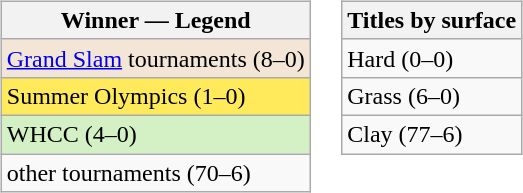<table>
<tr valign=top>
<td><br><table class=wikitable>
<tr>
<th>Winner — Legend</th>
</tr>
<tr>
<td bgcolor=F3E6D7><a href='#'>Grand Slam</a> tournaments (8–0)</td>
</tr>
<tr>
<td bgcolor=FFEA5C>Summer Olympics (1–0)</td>
</tr>
<tr>
<td bgcolor=D4F1C5>WHCC (4–0)</td>
</tr>
<tr>
<td>other tournaments (70–6)</td>
</tr>
</table>
</td>
<td><br><table class=wikitable>
<tr>
<th>Titles by surface</th>
</tr>
<tr>
<td>Hard (0–0)</td>
</tr>
<tr>
<td>Grass (6–0)</td>
</tr>
<tr>
<td>Clay (77–6)</td>
</tr>
</table>
</td>
</tr>
</table>
